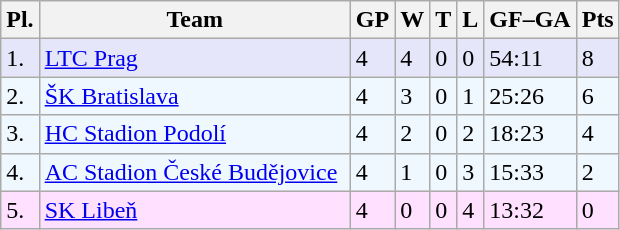<table class="wikitable">
<tr>
<th>Pl.</th>
<th width="200">Team</th>
<th>GP</th>
<th>W</th>
<th>T</th>
<th>L</th>
<th>GF–GA</th>
<th>Pts</th>
</tr>
<tr bgcolor="#e6e6fa">
<td>1.</td>
<td><a href='#'>LTC Prag</a></td>
<td>4</td>
<td>4</td>
<td>0</td>
<td>0</td>
<td>54:11</td>
<td>8</td>
</tr>
<tr bgcolor="#f0f8ff">
<td>2.</td>
<td><a href='#'>ŠK Bratislava</a></td>
<td>4</td>
<td>3</td>
<td>0</td>
<td>1</td>
<td>25:26</td>
<td>6</td>
</tr>
<tr bgcolor="#f0f8ff">
<td>3.</td>
<td><a href='#'>HC Stadion Podolí</a></td>
<td>4</td>
<td>2</td>
<td>0</td>
<td>2</td>
<td>18:23</td>
<td>4</td>
</tr>
<tr bgcolor="#f0f8ff">
<td>4.</td>
<td><a href='#'>AC Stadion České Budějovice</a></td>
<td>4</td>
<td>1</td>
<td>0</td>
<td>3</td>
<td>15:33</td>
<td>2</td>
</tr>
<tr bgcolor="#FFE1FF">
<td>5.</td>
<td><a href='#'>SK Libeň</a></td>
<td>4</td>
<td>0</td>
<td>0</td>
<td>4</td>
<td>13:32</td>
<td>0</td>
</tr>
</table>
